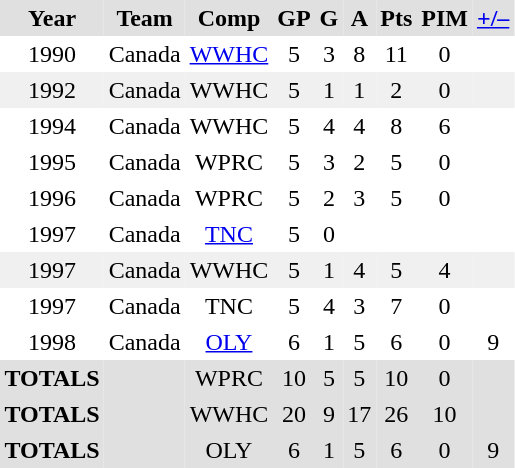<table BORDER="0" CELLPADDING="3" CELLSPACING="0">
<tr ALIGN="center" bgcolor="#e0e0e0">
<th>Year</th>
<th>Team</th>
<th>Comp</th>
<th>GP</th>
<th>G</th>
<th>A</th>
<th>Pts</th>
<th>PIM</th>
<th><a href='#'>+/–</a></th>
</tr>
<tr ALIGN="center">
<td>1990</td>
<td>Canada</td>
<td><a href='#'>WWHC</a></td>
<td>5</td>
<td>3</td>
<td>8</td>
<td>11</td>
<td>0</td>
<td></td>
</tr>
<tr ALIGN="center"  bgcolor="#f0f0f0">
<td>1992</td>
<td>Canada</td>
<td>WWHC</td>
<td>5</td>
<td>1</td>
<td>1</td>
<td>2</td>
<td>0</td>
<td></td>
</tr>
<tr ALIGN="center">
<td>1994</td>
<td>Canada</td>
<td>WWHC</td>
<td>5</td>
<td>4</td>
<td>4</td>
<td>8</td>
<td>6</td>
<td></td>
</tr>
<tr ALIGN="center">
<td>1995</td>
<td>Canada</td>
<td>WPRC</td>
<td>5</td>
<td>3</td>
<td>2</td>
<td>5</td>
<td>0</td>
<td></td>
</tr>
<tr ALIGN="center">
<td>1996</td>
<td>Canada</td>
<td>WPRC</td>
<td>5</td>
<td>2</td>
<td>3</td>
<td>5</td>
<td>0</td>
<td></td>
</tr>
<tr ALIGN="center">
<td>1997</td>
<td>Canada</td>
<td><a href='#'>TNC</a></td>
<td>5</td>
<td>0</td>
<td></td>
<td></td>
<td></td>
</tr>
<tr ALIGN="center" bgcolor="#f0f0f0">
<td>1997</td>
<td>Canada</td>
<td>WWHC</td>
<td>5</td>
<td>1</td>
<td>4</td>
<td>5</td>
<td>4</td>
<td></td>
</tr>
<tr ALIGN="center">
<td>1997</td>
<td>Canada</td>
<td>TNC</td>
<td>5</td>
<td>4</td>
<td>3</td>
<td>7</td>
<td>0</td>
<td></td>
</tr>
<tr ALIGN="center">
<td>1998</td>
<td>Canada</td>
<td><a href='#'>OLY</a></td>
<td>6</td>
<td>1</td>
<td>5</td>
<td>6</td>
<td>0</td>
<td>9</td>
</tr>
<tr ALIGN="center"  bgcolor="#e0e0e0">
<td><strong>TOTALS</strong></td>
<td></td>
<td>WPRC</td>
<td>10</td>
<td>5</td>
<td>5</td>
<td>10</td>
<td>0</td>
<td></td>
</tr>
<tr ALIGN="center"  bgcolor="#e0e0e0">
<td><strong>TOTALS</strong></td>
<td></td>
<td>WWHC</td>
<td>20</td>
<td>9</td>
<td>17</td>
<td>26</td>
<td>10</td>
<td></td>
</tr>
<tr ALIGN="center"  bgcolor="#e0e0e0">
<td><strong>TOTALS</strong></td>
<td></td>
<td>OLY</td>
<td>6</td>
<td>1</td>
<td>5</td>
<td>6</td>
<td>0</td>
<td>9</td>
</tr>
</table>
